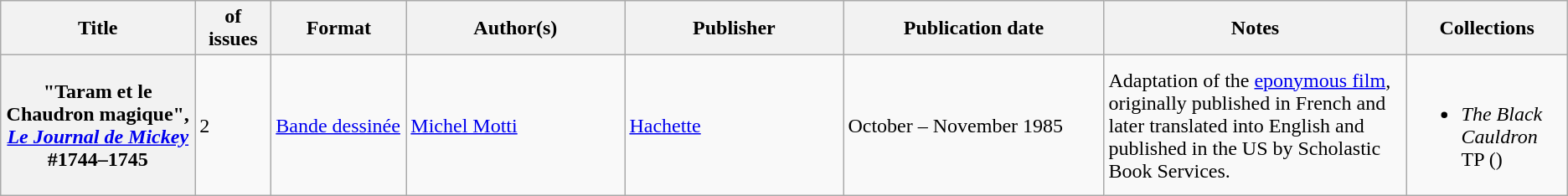<table class="wikitable">
<tr>
<th>Title</th>
<th style="width:40pt"> of issues</th>
<th style="width:75pt">Format</th>
<th style="width:125pt">Author(s)</th>
<th style="width:125pt">Publisher</th>
<th style="width:150pt">Publication date</th>
<th style="width:175pt">Notes</th>
<th>Collections</th>
</tr>
<tr>
<th>"Taram et le Chaudron magique", <em><a href='#'>Le Journal de Mickey</a></em> #1744–1745</th>
<td>2</td>
<td><a href='#'>Bande dessinée</a></td>
<td><a href='#'>Michel Motti</a></td>
<td><a href='#'>Hachette</a></td>
<td>October – November 1985</td>
<td>Adaptation of the <a href='#'>eponymous film</a>, originally published in French and later translated into English and published in the US by Scholastic Book Services.</td>
<td><br><ul><li><em>The Black Cauldron</em> TP ()</li></ul></td>
</tr>
</table>
